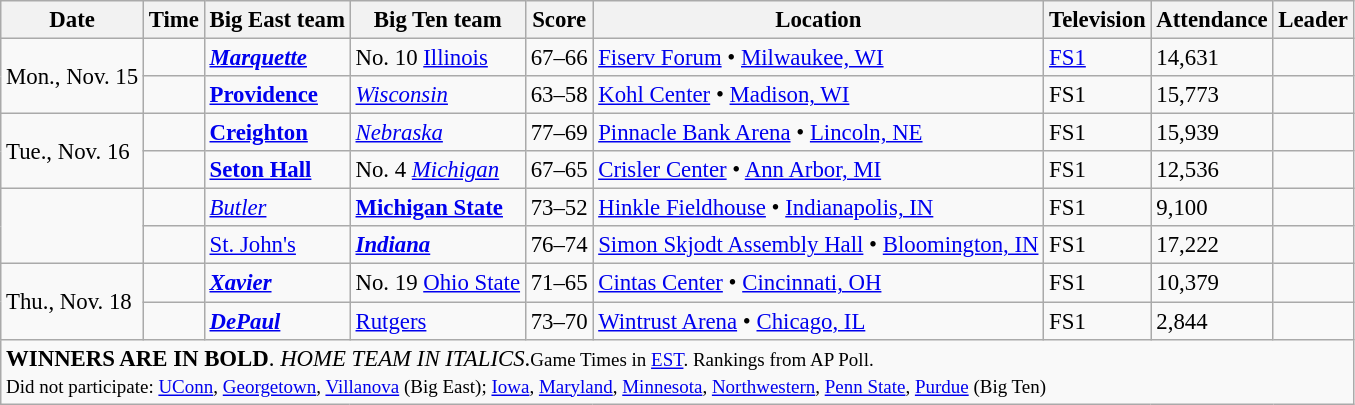<table class="wikitable" style="font-size: 95%">
<tr>
<th>Date</th>
<th>Time</th>
<th>Big East team</th>
<th>Big Ten team</th>
<th>Score</th>
<th>Location</th>
<th>Television</th>
<th>Attendance</th>
<th>Leader</th>
</tr>
<tr>
<td rowspan=2>Mon., Nov. 15</td>
<td></td>
<td><strong><em><a href='#'>Marquette</a></em></strong></td>
<td>No. 10 <a href='#'>Illinois</a></td>
<td>67–66</td>
<td><a href='#'>Fiserv Forum</a> • <a href='#'>Milwaukee, WI</a></td>
<td><a href='#'>FS1</a></td>
<td>14,631</td>
<td></td>
</tr>
<tr>
<td></td>
<td><strong><a href='#'>Providence</a></strong></td>
<td><em><a href='#'>Wisconsin</a></em></td>
<td>63–58</td>
<td><a href='#'>Kohl Center</a> • <a href='#'>Madison, WI</a></td>
<td>FS1</td>
<td>15,773</td>
<td></td>
</tr>
<tr>
<td rowspan=2>Tue., Nov. 16</td>
<td></td>
<td><strong><a href='#'>Creighton</a> </strong></td>
<td><em><a href='#'>Nebraska</a></em></td>
<td>77–69</td>
<td><a href='#'>Pinnacle Bank Arena</a> • <a href='#'>Lincoln, NE</a></td>
<td>FS1</td>
<td>15,939</td>
<td></td>
</tr>
<tr>
<td></td>
<td><strong><a href='#'>Seton Hall</a> </strong></td>
<td>No. 4 <em><a href='#'>Michigan</a></em></td>
<td>67–65</td>
<td><a href='#'>Crisler Center</a> • <a href='#'>Ann Arbor, MI</a></td>
<td>FS1</td>
<td>12,536</td>
<td></td>
</tr>
<tr>
<td rowspan=2></td>
<td></td>
<td><em><a href='#'>Butler</a></em></td>
<td><strong><a href='#'>Michigan State</a></strong></td>
<td>73–52</td>
<td><a href='#'>Hinkle Fieldhouse</a> • <a href='#'>Indianapolis, IN</a></td>
<td>FS1</td>
<td>9,100</td>
<td></td>
</tr>
<tr>
<td></td>
<td><a href='#'>St. John's</a></td>
<td><strong><em><a href='#'>Indiana</a></em></strong></td>
<td>76–74</td>
<td><a href='#'>Simon Skjodt Assembly Hall</a> • <a href='#'>Bloomington, IN</a></td>
<td>FS1</td>
<td>17,222</td>
<td></td>
</tr>
<tr>
<td rowspan=2>Thu., Nov. 18</td>
<td></td>
<td><strong><em><a href='#'>Xavier</a></em></strong></td>
<td>No. 19 <a href='#'>Ohio State</a></td>
<td>71–65</td>
<td><a href='#'>Cintas Center</a> • <a href='#'>Cincinnati, OH</a></td>
<td>FS1</td>
<td>10,379</td>
<td></td>
</tr>
<tr>
<td></td>
<td><strong><em><a href='#'>DePaul</a></em></strong></td>
<td><a href='#'>Rutgers</a></td>
<td>73–70</td>
<td><a href='#'>Wintrust Arena</a> • <a href='#'>Chicago, IL</a></td>
<td>FS1</td>
<td>2,844</td>
<td></td>
</tr>
<tr>
<td colspan=9><strong>WINNERS ARE IN BOLD</strong>.  <em>HOME TEAM IN ITALICS</em>.<small>Game Times in <a href='#'>EST</a>. Rankings from AP Poll.<br>Did not participate: <a href='#'>UConn</a>, <a href='#'>Georgetown</a>, <a href='#'>Villanova</a> (Big East); <a href='#'>Iowa</a>, <a href='#'>Maryland</a>, <a href='#'>Minnesota</a>, <a href='#'>Northwestern</a>, <a href='#'>Penn State</a>, <a href='#'>Purdue</a> (Big Ten)</small></td>
</tr>
</table>
